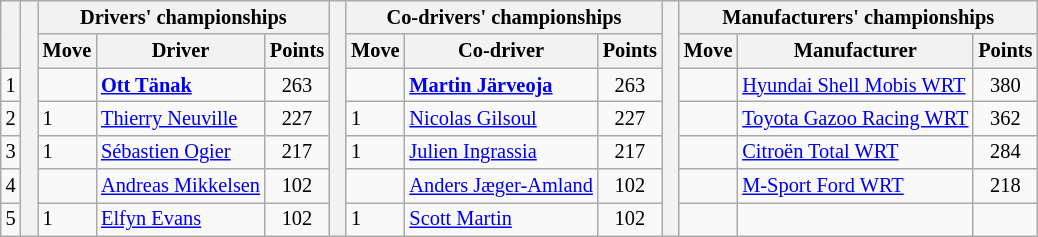<table class="wikitable" style="font-size:85%;">
<tr>
<th rowspan="2"></th>
<th rowspan="7" style="width:5px;"></th>
<th colspan="3">Drivers' championships</th>
<th rowspan="7" style="width:5px;"></th>
<th colspan="3">Co-drivers' championships</th>
<th rowspan="7" style="width:5px;"></th>
<th colspan="3">Manufacturers' championships</th>
</tr>
<tr>
<th>Move</th>
<th>Driver</th>
<th>Points</th>
<th>Move</th>
<th>Co-driver</th>
<th>Points</th>
<th>Move</th>
<th>Manufacturer</th>
<th>Points</th>
</tr>
<tr>
<td align="center">1</td>
<td></td>
<td><strong><a href='#'>Ott Tänak</a></strong></td>
<td align="center">263</td>
<td></td>
<td><strong><a href='#'>Martin Järveoja</a></strong></td>
<td align="center">263</td>
<td></td>
<td nowrap><a href='#'>Hyundai Shell Mobis WRT</a></td>
<td align="center">380</td>
</tr>
<tr>
<td align="center">2</td>
<td> 1</td>
<td><a href='#'>Thierry Neuville</a></td>
<td align="center">227</td>
<td> 1</td>
<td><a href='#'>Nicolas Gilsoul</a></td>
<td align="center">227</td>
<td></td>
<td nowrap><a href='#'>Toyota Gazoo Racing WRT</a></td>
<td align="center">362</td>
</tr>
<tr>
<td align="center">3</td>
<td> 1</td>
<td><a href='#'>Sébastien Ogier</a></td>
<td align="center">217</td>
<td> 1</td>
<td><a href='#'>Julien Ingrassia</a></td>
<td align="center">217</td>
<td></td>
<td><a href='#'>Citroën Total WRT</a></td>
<td align="center">284</td>
</tr>
<tr>
<td align="center">4</td>
<td></td>
<td nowrap><a href='#'>Andreas Mikkelsen</a></td>
<td align="center">102</td>
<td></td>
<td nowrap><a href='#'>Anders Jæger-Amland</a></td>
<td align="center">102</td>
<td></td>
<td><a href='#'>M-Sport Ford WRT</a></td>
<td align="center">218</td>
</tr>
<tr>
<td align="center">5</td>
<td> 1</td>
<td><a href='#'>Elfyn Evans</a></td>
<td align="center">102</td>
<td> 1</td>
<td><a href='#'>Scott Martin</a></td>
<td align="center">102</td>
<td></td>
<td></td>
<td></td>
</tr>
</table>
